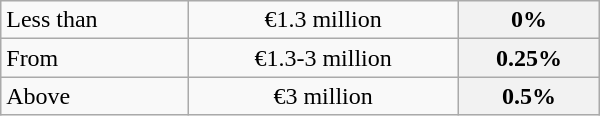<table class="wikitable" style="float:left; width:400px"; title:"2008">
<tr ---->
<td>Less than</td>
<td align="center">€1.3 million</td>
<th align="left">0%</th>
</tr>
<tr ---->
<td>From</td>
<td align="center">€1.3-3 million</td>
<th align="left">0.25%</th>
</tr>
<tr ---->
<td>Above</td>
<td align="center">€3 million</td>
<th align="left">0.5%</th>
</tr>
</table>
